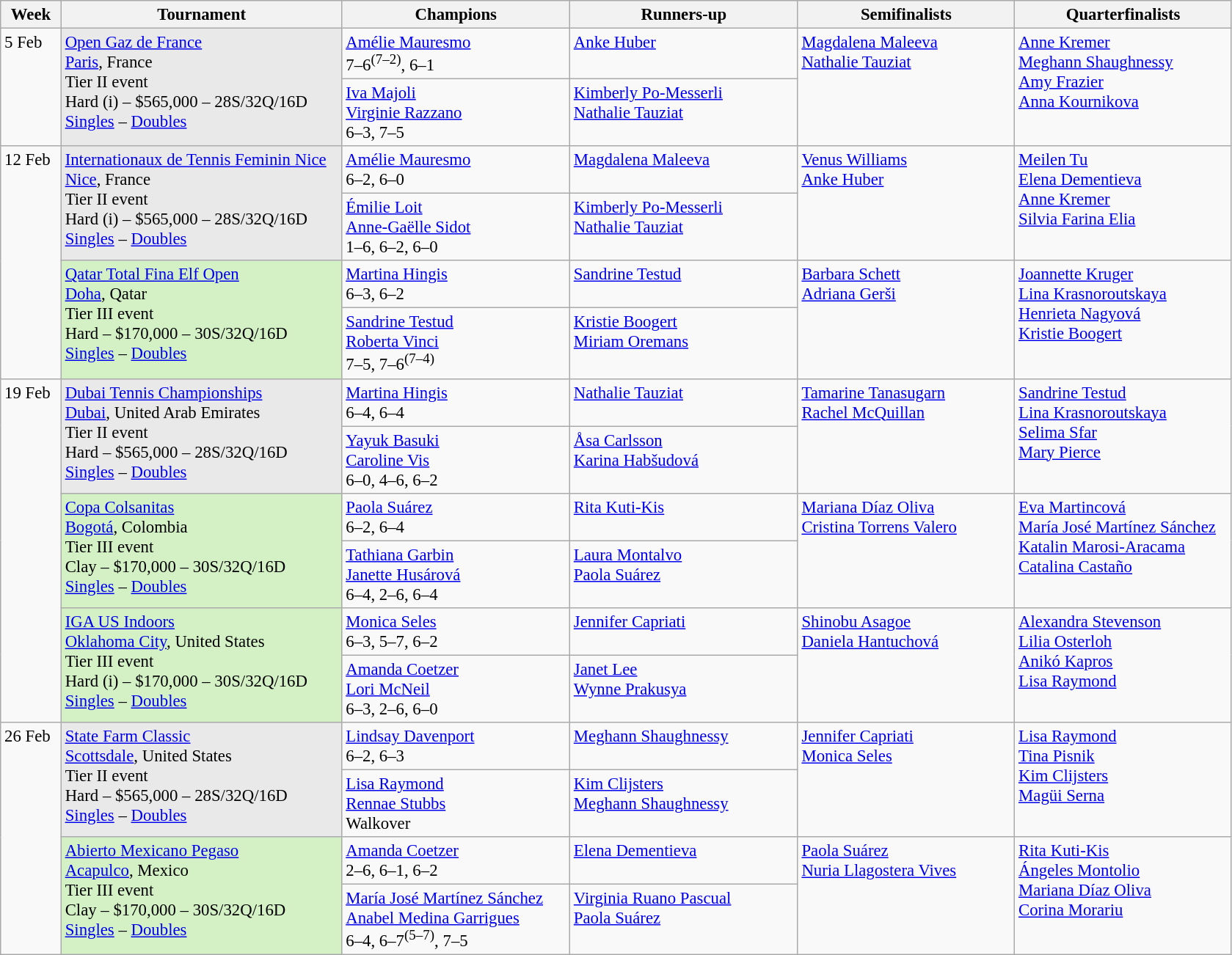<table class=wikitable style=font-size:95%>
<tr>
<th style="width:48px;">Week</th>
<th style="width:248px;">Tournament</th>
<th style="width:200px;">Champions</th>
<th style="width:200px;">Runners-up</th>
<th style="width:190px;">Semifinalists</th>
<th style="width:190px;">Quarterfinalists</th>
</tr>
<tr valign="top">
<td rowspan=2>5 Feb</td>
<td rowspan=2 style="background:#e9e9e9;"><a href='#'>Open Gaz de France</a><br> <a href='#'>Paris</a>, France <br>Tier II event <br> Hard (i) – $565,000 – 28S/32Q/16D<br><a href='#'>Singles</a> – <a href='#'>Doubles</a></td>
<td> <a href='#'>Amélie Mauresmo</a>  <br> 7–6<sup>(7–2)</sup>, 6–1</td>
<td> <a href='#'>Anke Huber</a></td>
<td rowspan=2> <a href='#'>Magdalena Maleeva</a><br> <a href='#'>Nathalie Tauziat</a></td>
<td rowspan=2> <a href='#'>Anne Kremer</a>  <br>  <a href='#'>Meghann Shaughnessy</a> <br> <a href='#'>Amy Frazier</a><br>   <a href='#'>Anna Kournikova</a></td>
</tr>
<tr valign="top">
<td> <a href='#'>Iva Majoli</a> <br>  <a href='#'>Virginie Razzano</a> <br>6–3, 7–5</td>
<td> <a href='#'>Kimberly Po-Messerli</a> <br>  <a href='#'>Nathalie Tauziat</a></td>
</tr>
<tr valign="top">
<td rowspan=4>12 Feb</td>
<td rowspan=2 style="background:#e9e9e9;"><a href='#'>Internationaux de Tennis Feminin Nice</a><br>  <a href='#'>Nice</a>, France <br>Tier II event <br> Hard (i) – $565,000 – 28S/32Q/16D<br><a href='#'>Singles</a> – <a href='#'>Doubles</a></td>
<td> <a href='#'>Amélie Mauresmo</a>  <br> 6–2, 6–0</td>
<td> <a href='#'>Magdalena Maleeva</a></td>
<td rowspan=2> <a href='#'>Venus Williams</a><br> <a href='#'>Anke Huber</a></td>
<td rowspan=2> <a href='#'>Meilen Tu</a>  <br>  <a href='#'>Elena Dementieva</a> <br> <a href='#'>Anne Kremer</a><br>   <a href='#'>Silvia Farina Elia</a></td>
</tr>
<tr valign="top">
<td> <a href='#'>Émilie Loit</a> <br>  <a href='#'>Anne-Gaëlle Sidot</a> <br>1–6, 6–2, 6–0</td>
<td> <a href='#'>Kimberly Po-Messerli</a> <br>  <a href='#'>Nathalie Tauziat</a></td>
</tr>
<tr valign="top">
<td rowspan=2 bgcolor=#D4F1C5><a href='#'>Qatar Total Fina Elf Open</a><br> <a href='#'>Doha</a>, Qatar <br>Tier III event <br> Hard – $170,000 – 30S/32Q/16D<br><a href='#'>Singles</a> – <a href='#'>Doubles</a></td>
<td> <a href='#'>Martina Hingis</a>  <br> 6–3, 6–2</td>
<td> <a href='#'>Sandrine Testud</a></td>
<td rowspan=2> <a href='#'>Barbara Schett</a><br> <a href='#'>Adriana Gerši</a></td>
<td rowspan=2> <a href='#'>Joannette Kruger</a>  <br>  <a href='#'>Lina Krasnoroutskaya</a> <br> <a href='#'>Henrieta Nagyová</a><br>   <a href='#'>Kristie Boogert</a></td>
</tr>
<tr valign="top">
<td> <a href='#'>Sandrine Testud</a> <br>  <a href='#'>Roberta Vinci</a> <br>7–5, 7–6<sup>(7–4)</sup></td>
<td> <a href='#'>Kristie Boogert</a> <br>  <a href='#'>Miriam Oremans</a></td>
</tr>
<tr valign="top">
<td rowspan=6>19 Feb</td>
<td rowspan=2 style="background:#e9e9e9;"><a href='#'>Dubai Tennis Championships</a><br> <a href='#'>Dubai</a>, United Arab Emirates <br>Tier II event <br> Hard – $565,000 – 28S/32Q/16D<br><a href='#'>Singles</a> – <a href='#'>Doubles</a></td>
<td> <a href='#'>Martina Hingis</a>  <br> 6–4, 6–4</td>
<td> <a href='#'>Nathalie Tauziat</a></td>
<td rowspan=2> <a href='#'>Tamarine Tanasugarn</a><br> <a href='#'>Rachel McQuillan</a></td>
<td rowspan=2> <a href='#'>Sandrine Testud</a>  <br>  <a href='#'>Lina Krasnoroutskaya</a> <br> <a href='#'>Selima Sfar</a><br>   <a href='#'>Mary Pierce</a></td>
</tr>
<tr valign="top">
<td> <a href='#'>Yayuk Basuki</a> <br>  <a href='#'>Caroline Vis</a> <br>6–0, 4–6, 6–2</td>
<td> <a href='#'>Åsa Carlsson</a> <br>  <a href='#'>Karina Habšudová</a></td>
</tr>
<tr valign="top">
<td rowspan=2 bgcolor=#D4F1C5><a href='#'>Copa Colsanitas</a><br> <a href='#'>Bogotá</a>, Colombia <br>Tier III event <br> Clay – $170,000 – 30S/32Q/16D<br><a href='#'>Singles</a> – <a href='#'>Doubles</a></td>
<td> <a href='#'>Paola Suárez</a>  <br> 6–2, 6–4</td>
<td> <a href='#'>Rita Kuti-Kis</a></td>
<td rowspan=2> <a href='#'>Mariana Díaz Oliva</a><br> <a href='#'>Cristina Torrens Valero</a></td>
<td rowspan=2> <a href='#'>Eva Martincová</a>  <br>  <a href='#'>María José Martínez Sánchez</a> <br> <a href='#'>Katalin Marosi-Aracama</a><br>   <a href='#'>Catalina Castaño</a></td>
</tr>
<tr valign="top">
<td> <a href='#'>Tathiana Garbin</a> <br>  <a href='#'>Janette Husárová</a> <br>6–4, 2–6, 6–4</td>
<td> <a href='#'>Laura Montalvo</a> <br>  <a href='#'>Paola Suárez</a></td>
</tr>
<tr valign="top">
<td rowspan=2 bgcolor=#D4F1C5><a href='#'>IGA US Indoors</a><br> <a href='#'>Oklahoma City</a>, United States <br>Tier III event <br> Hard (i) – $170,000 – 30S/32Q/16D<br><a href='#'>Singles</a> – <a href='#'>Doubles</a></td>
<td> <a href='#'>Monica Seles</a>  <br> 6–3, 5–7, 6–2</td>
<td> <a href='#'>Jennifer Capriati</a></td>
<td rowspan=2> <a href='#'>Shinobu Asagoe</a><br> <a href='#'>Daniela Hantuchová</a></td>
<td rowspan=2> <a href='#'>Alexandra Stevenson</a>  <br>  <a href='#'>Lilia Osterloh</a> <br> <a href='#'>Anikó Kapros</a><br>   <a href='#'>Lisa Raymond</a></td>
</tr>
<tr valign="top">
<td> <a href='#'>Amanda Coetzer</a> <br>  <a href='#'>Lori McNeil</a> <br>6–3, 2–6, 6–0</td>
<td> <a href='#'>Janet Lee</a> <br>  <a href='#'>Wynne Prakusya</a></td>
</tr>
<tr valign="top">
<td rowspan=4>26 Feb</td>
<td rowspan=2 style="background:#e9e9e9;"><a href='#'>State Farm Classic</a><br> <a href='#'>Scottsdale</a>, United States <br>Tier II event <br> Hard – $565,000 – 28S/32Q/16D<br><a href='#'>Singles</a> – <a href='#'>Doubles</a></td>
<td> <a href='#'>Lindsay Davenport</a>  <br> 6–2, 6–3</td>
<td> <a href='#'>Meghann Shaughnessy</a></td>
<td rowspan=2> <a href='#'>Jennifer Capriati</a><br> <a href='#'>Monica Seles</a></td>
<td rowspan=2> <a href='#'>Lisa Raymond</a>  <br>  <a href='#'>Tina Pisnik</a> <br> <a href='#'>Kim Clijsters</a><br>   <a href='#'>Magüi Serna</a></td>
</tr>
<tr valign="top">
<td> <a href='#'>Lisa Raymond</a> <br>  <a href='#'>Rennae Stubbs</a> <br>Walkover</td>
<td> <a href='#'>Kim Clijsters</a> <br>  <a href='#'>Meghann Shaughnessy</a></td>
</tr>
<tr valign="top">
<td rowspan=2 bgcolor=#D4F1C5><a href='#'>Abierto Mexicano Pegaso</a><br> <a href='#'>Acapulco</a>, Mexico <br>Tier III event <br> Clay – $170,000 – 30S/32Q/16D<br><a href='#'>Singles</a> – <a href='#'>Doubles</a></td>
<td> <a href='#'>Amanda Coetzer</a>  <br> 2–6, 6–1, 6–2</td>
<td> <a href='#'>Elena Dementieva</a></td>
<td rowspan=2> <a href='#'>Paola Suárez</a><br> <a href='#'>Nuria Llagostera Vives</a></td>
<td rowspan=2> <a href='#'>Rita Kuti-Kis</a>  <br>  <a href='#'>Ángeles Montolio</a> <br> <a href='#'>Mariana Díaz Oliva</a><br>   <a href='#'>Corina Morariu</a></td>
</tr>
<tr valign="top">
<td> <a href='#'>María José Martínez Sánchez</a> <br>  <a href='#'>Anabel Medina Garrigues</a> <br>6–4, 6–7<sup>(5–7)</sup>, 7–5</td>
<td> <a href='#'>Virginia Ruano Pascual</a> <br>  <a href='#'>Paola Suárez</a></td>
</tr>
</table>
